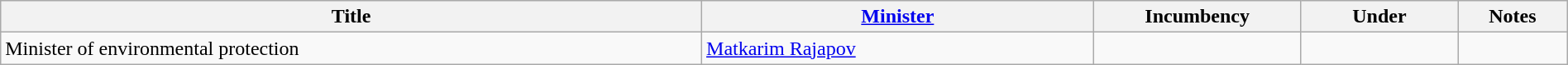<table class="wikitable" style="width:100%;">
<tr>
<th>Title</th>
<th style="width:25%;"><a href='#'>Minister</a></th>
<th style="width:160px;">Incumbency</th>
<th style="width:10%;">Under</th>
<th style="width:7%;">Notes</th>
</tr>
<tr>
<td>Minister of environmental protection</td>
<td><a href='#'>Matkarim Rajapov</a></td>
<td></td>
<td></td>
<td></td>
</tr>
</table>
